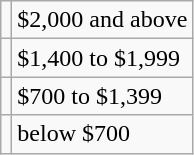<table class="wikitable">
<tr>
<td></td>
<td>$2,000 and above</td>
</tr>
<tr>
<td></td>
<td>$1,400 to $1,999</td>
</tr>
<tr>
<td></td>
<td>$700 to $1,399</td>
</tr>
<tr>
<td></td>
<td>below $700</td>
</tr>
</table>
